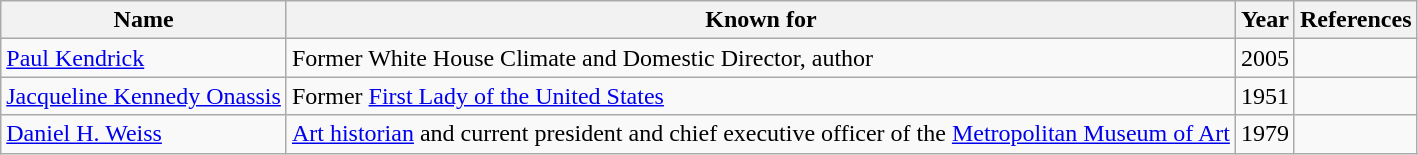<table class="wikitable">
<tr>
<th>Name</th>
<th>Known for</th>
<th>Year</th>
<th>References</th>
</tr>
<tr>
<td><a href='#'>Paul Kendrick</a></td>
<td>Former White House Climate and Domestic Director, author</td>
<td>2005</td>
<td></td>
</tr>
<tr>
<td><a href='#'>Jacqueline Kennedy Onassis</a></td>
<td>Former <a href='#'>First Lady of the United States</a></td>
<td>1951</td>
<td></td>
</tr>
<tr>
<td><a href='#'>Daniel H. Weiss</a></td>
<td><a href='#'>Art historian</a> and current president and chief executive officer of the <a href='#'>Metropolitan Museum of Art</a></td>
<td>1979</td>
<td></td>
</tr>
</table>
